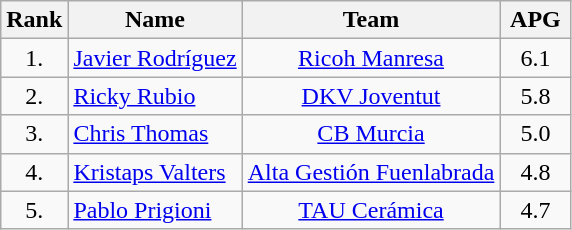<table class="wikitable" style="text-align: center;">
<tr>
<th>Rank</th>
<th>Name</th>
<th>Team</th>
<th width=40>APG</th>
</tr>
<tr>
<td>1.</td>
<td align="left"> <a href='#'>Javier Rodríguez</a></td>
<td><a href='#'>Ricoh Manresa</a></td>
<td>6.1</td>
</tr>
<tr>
<td>2.</td>
<td align="left"> <a href='#'>Ricky Rubio</a></td>
<td><a href='#'>DKV Joventut</a></td>
<td>5.8</td>
</tr>
<tr>
<td>3.</td>
<td align="left"> <a href='#'>Chris Thomas</a></td>
<td><a href='#'>CB Murcia</a></td>
<td>5.0</td>
</tr>
<tr>
<td>4.</td>
<td align="left"> <a href='#'>Kristaps Valters</a></td>
<td><a href='#'>Alta Gestión Fuenlabrada</a></td>
<td>4.8</td>
</tr>
<tr>
<td>5.</td>
<td align="left"> <a href='#'>Pablo Prigioni</a></td>
<td><a href='#'>TAU Cerámica</a></td>
<td>4.7</td>
</tr>
</table>
